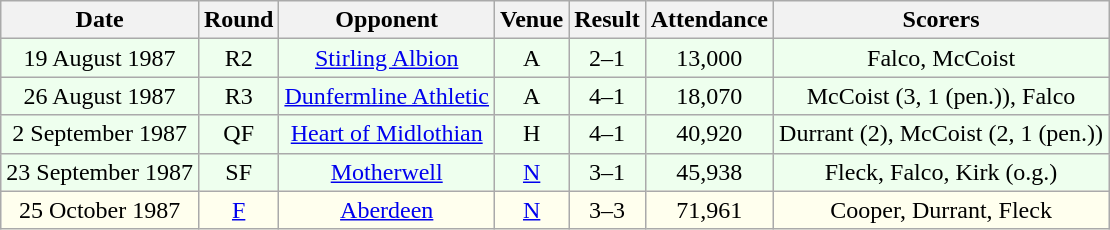<table class="wikitable sortable" style="font-size:100%; text-align:center">
<tr>
<th>Date</th>
<th>Round</th>
<th>Opponent</th>
<th>Venue</th>
<th>Result</th>
<th>Attendance</th>
<th>Scorers</th>
</tr>
<tr bgcolor = "#EEFFEE">
<td>19 August 1987</td>
<td>R2</td>
<td><a href='#'>Stirling Albion</a></td>
<td>A</td>
<td>2–1</td>
<td>13,000</td>
<td>Falco, McCoist</td>
</tr>
<tr bgcolor = "#EEFFEE">
<td>26 August 1987</td>
<td>R3</td>
<td><a href='#'>Dunfermline Athletic</a></td>
<td>A</td>
<td>4–1</td>
<td>18,070</td>
<td>McCoist (3, 1 (pen.)), Falco</td>
</tr>
<tr bgcolor = "#EEFFEE">
<td>2 September 1987</td>
<td>QF</td>
<td><a href='#'>Heart of Midlothian</a></td>
<td>H</td>
<td>4–1</td>
<td>40,920</td>
<td>Durrant (2), McCoist (2, 1 (pen.))</td>
</tr>
<tr bgcolor = "#EEFFEE">
<td>23 September 1987</td>
<td>SF</td>
<td><a href='#'>Motherwell</a></td>
<td><a href='#'>N</a></td>
<td>3–1</td>
<td>45,938</td>
<td>Fleck, Falco, Kirk (o.g.)</td>
</tr>
<tr bgcolor = "#FFFFEE">
<td>25 October 1987</td>
<td><a href='#'>F</a></td>
<td><a href='#'>Aberdeen</a></td>
<td><a href='#'>N</a></td>
<td>3–3</td>
<td>71,961</td>
<td>Cooper, Durrant, Fleck</td>
</tr>
</table>
